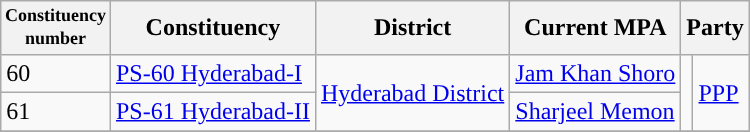<table class="wikitable">
<tr>
<th width="50px" style="font-size:75%">Constituency number</th>
<th>Constituency</th>
<th>District</th>
<th>Current MPA</th>
<th colspan="2">Party</th>
</tr>
<tr>
<td>60</td>
<td><a href='#'>PS-60 Hyderabad-I</a></td>
<td rowspan="2"><a href='#'>Hyderabad District</a></td>
<td><a href='#'>Jam Khan Shoro</a></td>
<td rowspan="2"></td>
<td rowspan="2"><a href='#'>PPP</a></td>
</tr>
<tr>
<td>61</td>
<td><a href='#'>PS-61 Hyderabad-II</a></td>
<td><a href='#'>Sharjeel Memon</a></td>
</tr>
<tr>
</tr>
</table>
